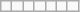<table class="wikitable">
<tr>
<td></td>
<td></td>
<td></td>
<td></td>
<td></td>
<td></td>
<td></td>
</tr>
</table>
